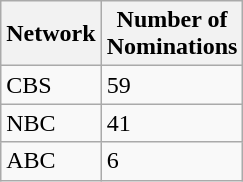<table class="wikitable">
<tr>
<th>Network</th>
<th>Number of<br>Nominations</th>
</tr>
<tr>
<td>CBS</td>
<td>59</td>
</tr>
<tr>
<td>NBC</td>
<td>41</td>
</tr>
<tr>
<td>ABC</td>
<td>6</td>
</tr>
</table>
